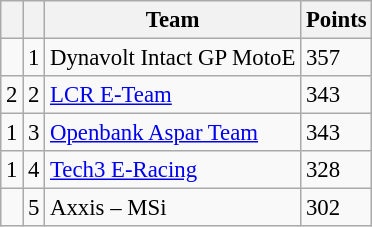<table class="wikitable" style="font-size: 95%;">
<tr>
<th></th>
<th></th>
<th>Team</th>
<th>Points</th>
</tr>
<tr>
<td></td>
<td align=center>1</td>
<td> Dynavolt Intact GP MotoE</td>
<td align=left>357</td>
</tr>
<tr>
<td> 2</td>
<td align=center>2</td>
<td> <a href='#'>LCR E-Team</a></td>
<td align=left>343</td>
</tr>
<tr>
<td> 1</td>
<td align=center>3</td>
<td> <a href='#'>Openbank Aspar Team</a></td>
<td align=left>343</td>
</tr>
<tr>
<td> 1</td>
<td align=center>4</td>
<td> <a href='#'>Tech3 E-Racing</a></td>
<td align=left>328</td>
</tr>
<tr>
<td></td>
<td align=center>5</td>
<td> Axxis – MSi</td>
<td align=left>302</td>
</tr>
</table>
